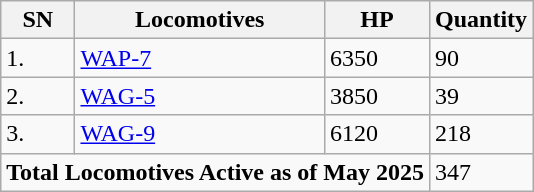<table class="wikitable">
<tr>
<th>SN</th>
<th>Locomotives</th>
<th>HP</th>
<th>Quantity</th>
</tr>
<tr>
<td>1.</td>
<td><a href='#'>WAP-7</a></td>
<td>6350</td>
<td>90</td>
</tr>
<tr>
<td>2.</td>
<td><a href='#'>WAG-5</a></td>
<td>3850</td>
<td>39</td>
</tr>
<tr>
<td>3.</td>
<td><a href='#'>WAG-9</a></td>
<td>6120</td>
<td>218</td>
</tr>
<tr>
<td colspan="3"><strong>Total Locomotives Active as of May 2025</strong></td>
<td>347</td>
</tr>
</table>
